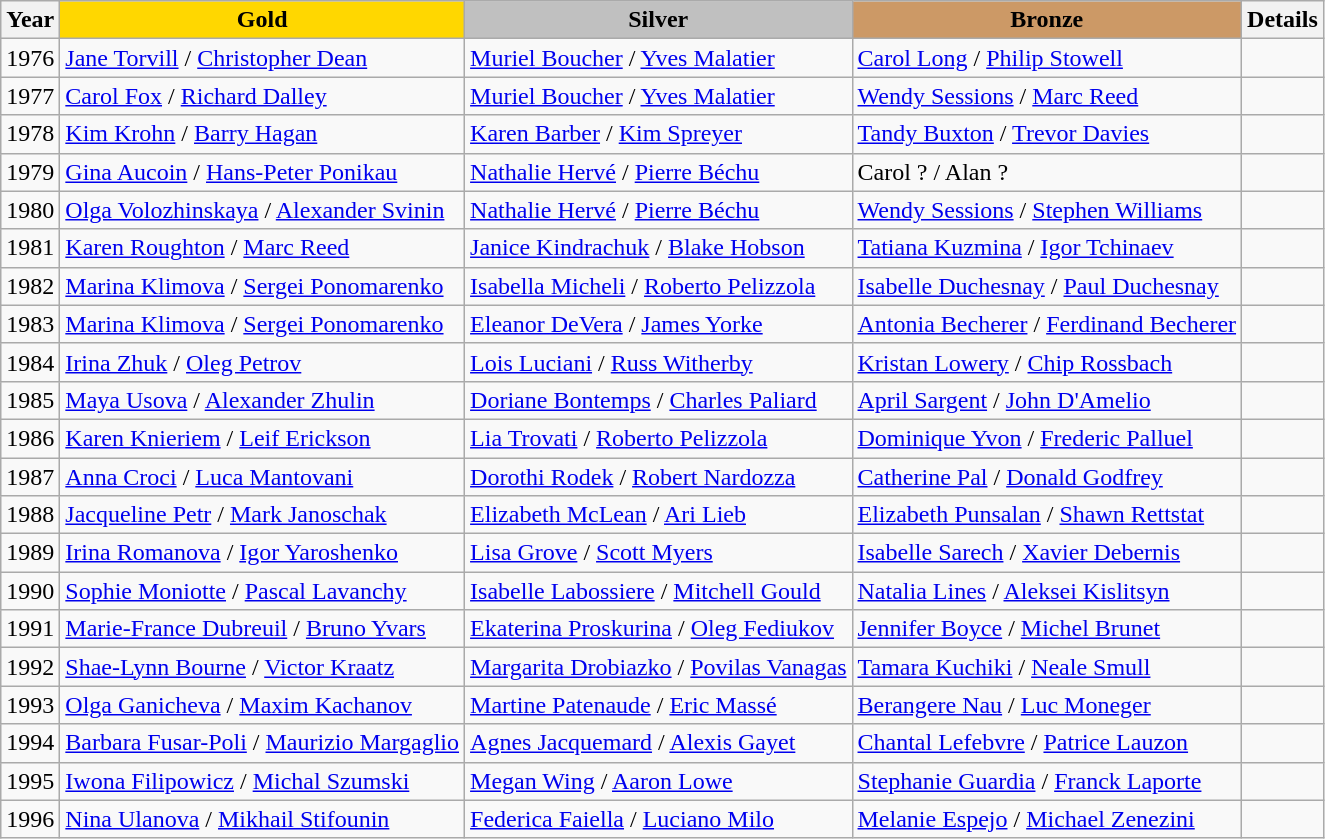<table class="wikitable">
<tr>
<th>Year</th>
<td align="center" bgcolor="gold"><strong>Gold</strong></td>
<td align="center" bgcolor="silver"><strong>Silver</strong></td>
<td align="center" bgcolor="cc9966"><strong>Bronze</strong></td>
<th>Details</th>
</tr>
<tr>
<td>1976</td>
<td> <a href='#'>Jane Torvill</a> / <a href='#'>Christopher Dean</a></td>
<td> <a href='#'>Muriel Boucher</a> / <a href='#'>Yves Malatier</a></td>
<td> <a href='#'>Carol Long</a> / <a href='#'>Philip Stowell</a></td>
<td></td>
</tr>
<tr>
<td>1977</td>
<td> <a href='#'>Carol Fox</a> / <a href='#'>Richard Dalley</a></td>
<td> <a href='#'>Muriel Boucher</a> / <a href='#'>Yves Malatier</a></td>
<td> <a href='#'>Wendy Sessions</a> / <a href='#'>Marc Reed</a></td>
<td></td>
</tr>
<tr>
<td>1978</td>
<td> <a href='#'>Kim Krohn</a> / <a href='#'>Barry Hagan</a></td>
<td> <a href='#'>Karen Barber</a> / <a href='#'>Kim Spreyer</a></td>
<td> <a href='#'>Tandy Buxton</a> / <a href='#'>Trevor Davies</a></td>
<td></td>
</tr>
<tr>
<td>1979</td>
<td> <a href='#'>Gina Aucoin</a> / <a href='#'>Hans-Peter Ponikau</a></td>
<td> <a href='#'>Nathalie Hervé</a> / <a href='#'>Pierre Béchu</a></td>
<td> Carol ? / Alan ?</td>
<td></td>
</tr>
<tr>
<td>1980</td>
<td> <a href='#'>Olga Volozhinskaya</a> / <a href='#'>Alexander Svinin</a></td>
<td> <a href='#'>Nathalie Hervé</a> / <a href='#'>Pierre Béchu</a></td>
<td> <a href='#'>Wendy Sessions</a> / <a href='#'>Stephen Williams</a></td>
<td></td>
</tr>
<tr>
<td>1981</td>
<td> <a href='#'>Karen Roughton</a> / <a href='#'>Marc Reed</a></td>
<td> <a href='#'>Janice Kindrachuk</a> / <a href='#'>Blake Hobson</a></td>
<td> <a href='#'>Tatiana Kuzmina</a> / <a href='#'>Igor Tchinaev</a></td>
<td></td>
</tr>
<tr>
<td>1982</td>
<td> <a href='#'>Marina Klimova</a> / <a href='#'>Sergei Ponomarenko</a></td>
<td> <a href='#'>Isabella Micheli</a> / <a href='#'>Roberto Pelizzola</a></td>
<td> <a href='#'>Isabelle Duchesnay</a> / <a href='#'>Paul Duchesnay</a></td>
<td></td>
</tr>
<tr>
<td>1983</td>
<td> <a href='#'>Marina Klimova</a> / <a href='#'>Sergei Ponomarenko</a></td>
<td> <a href='#'>Eleanor DeVera</a> / <a href='#'>James Yorke</a></td>
<td> <a href='#'>Antonia Becherer</a> / <a href='#'>Ferdinand Becherer</a></td>
<td></td>
</tr>
<tr>
<td>1984</td>
<td> <a href='#'>Irina Zhuk</a> / <a href='#'>Oleg Petrov</a></td>
<td> <a href='#'>Lois Luciani</a> / <a href='#'>Russ Witherby</a></td>
<td> <a href='#'>Kristan Lowery</a> / <a href='#'>Chip Rossbach</a></td>
<td></td>
</tr>
<tr>
<td>1985</td>
<td> <a href='#'>Maya Usova</a> / <a href='#'>Alexander Zhulin</a></td>
<td> <a href='#'>Doriane Bontemps</a> / <a href='#'>Charles Paliard</a></td>
<td> <a href='#'>April Sargent</a> / <a href='#'>John D'Amelio</a></td>
<td></td>
</tr>
<tr>
<td>1986</td>
<td> <a href='#'>Karen Knieriem</a> / <a href='#'>Leif Erickson</a></td>
<td> <a href='#'>Lia Trovati</a> / <a href='#'>Roberto Pelizzola</a></td>
<td> <a href='#'>Dominique Yvon</a> / <a href='#'>Frederic Palluel</a></td>
<td></td>
</tr>
<tr>
<td>1987</td>
<td> <a href='#'>Anna Croci</a> / <a href='#'>Luca Mantovani</a></td>
<td> <a href='#'>Dorothi Rodek</a> / <a href='#'>Robert Nardozza</a></td>
<td> <a href='#'>Catherine Pal</a> / <a href='#'>Donald Godfrey</a></td>
<td></td>
</tr>
<tr>
<td>1988</td>
<td> <a href='#'>Jacqueline Petr</a> / <a href='#'>Mark Janoschak</a></td>
<td> <a href='#'>Elizabeth McLean</a> / <a href='#'>Ari Lieb</a></td>
<td> <a href='#'>Elizabeth Punsalan</a> / <a href='#'>Shawn Rettstat</a></td>
<td></td>
</tr>
<tr>
<td>1989</td>
<td> <a href='#'>Irina Romanova</a> / <a href='#'>Igor Yaroshenko</a></td>
<td> <a href='#'>Lisa Grove</a> / <a href='#'>Scott Myers</a></td>
<td> <a href='#'>Isabelle Sarech</a> / <a href='#'>Xavier Debernis</a></td>
<td></td>
</tr>
<tr>
<td>1990</td>
<td>  <a href='#'>Sophie Moniotte</a> / <a href='#'>Pascal Lavanchy</a></td>
<td> <a href='#'>Isabelle Labossiere</a> / <a href='#'>Mitchell Gould</a></td>
<td> <a href='#'>Natalia Lines</a> / <a href='#'>Aleksei Kislitsyn</a></td>
<td></td>
</tr>
<tr>
<td>1991</td>
<td> <a href='#'>Marie-France Dubreuil</a> / <a href='#'>Bruno Yvars</a></td>
<td> <a href='#'>Ekaterina Proskurina</a> / <a href='#'>Oleg Fediukov</a></td>
<td> <a href='#'>Jennifer Boyce</a> / <a href='#'>Michel Brunet</a></td>
<td></td>
</tr>
<tr>
<td>1992</td>
<td> <a href='#'>Shae-Lynn Bourne</a> / <a href='#'>Victor Kraatz</a></td>
<td> <a href='#'>Margarita Drobiazko</a> / <a href='#'>Povilas Vanagas</a></td>
<td> <a href='#'>Tamara Kuchiki</a> / <a href='#'>Neale Smull</a></td>
<td></td>
</tr>
<tr>
<td>1993</td>
<td> <a href='#'>Olga Ganicheva</a> / <a href='#'>Maxim Kachanov</a></td>
<td> <a href='#'>Martine Patenaude</a> / <a href='#'>Eric Massé</a></td>
<td> <a href='#'>Berangere Nau</a> / <a href='#'>Luc Moneger</a></td>
<td></td>
</tr>
<tr>
<td>1994</td>
<td> <a href='#'>Barbara Fusar-Poli</a> / <a href='#'>Maurizio Margaglio</a></td>
<td> <a href='#'>Agnes Jacquemard</a> / <a href='#'>Alexis Gayet</a></td>
<td> <a href='#'>Chantal Lefebvre</a> / <a href='#'>Patrice Lauzon</a></td>
<td></td>
</tr>
<tr>
<td>1995</td>
<td> <a href='#'>Iwona Filipowicz</a> / <a href='#'>Michal Szumski</a></td>
<td> <a href='#'>Megan Wing</a> / <a href='#'>Aaron Lowe</a></td>
<td> <a href='#'>Stephanie Guardia</a> / <a href='#'>Franck Laporte</a></td>
<td></td>
</tr>
<tr>
<td>1996</td>
<td> <a href='#'>Nina Ulanova</a> / <a href='#'>Mikhail Stifounin</a></td>
<td> <a href='#'>Federica Faiella</a> / <a href='#'>Luciano Milo</a></td>
<td> <a href='#'>Melanie Espejo</a> / <a href='#'>Michael Zenezini</a></td>
<td></td>
</tr>
</table>
